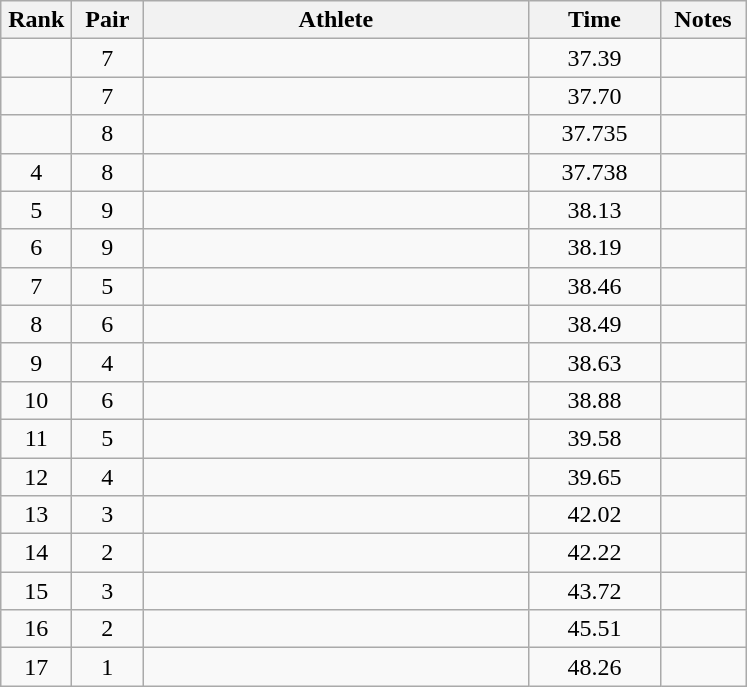<table class=wikitable style="text-align:center">
<tr>
<th width=40>Rank</th>
<th width=40>Pair</th>
<th width=250>Athlete</th>
<th width=80>Time</th>
<th width=50>Notes</th>
</tr>
<tr>
<td></td>
<td>7</td>
<td align=left></td>
<td>37.39</td>
<td></td>
</tr>
<tr>
<td></td>
<td>7</td>
<td align=left></td>
<td>37.70</td>
<td></td>
</tr>
<tr>
<td></td>
<td>8</td>
<td align=left></td>
<td>37.735</td>
<td></td>
</tr>
<tr>
<td>4</td>
<td>8</td>
<td align=left></td>
<td>37.738</td>
<td></td>
</tr>
<tr>
<td>5</td>
<td>9</td>
<td align=left></td>
<td>38.13</td>
<td></td>
</tr>
<tr>
<td>6</td>
<td>9</td>
<td align=left></td>
<td>38.19</td>
<td></td>
</tr>
<tr>
<td>7</td>
<td>5</td>
<td align=left></td>
<td>38.46</td>
<td></td>
</tr>
<tr>
<td>8</td>
<td>6</td>
<td align=left></td>
<td>38.49</td>
<td></td>
</tr>
<tr>
<td>9</td>
<td>4</td>
<td align=left></td>
<td>38.63</td>
<td></td>
</tr>
<tr>
<td>10</td>
<td>6</td>
<td align=left></td>
<td>38.88</td>
<td></td>
</tr>
<tr>
<td>11</td>
<td>5</td>
<td align=left></td>
<td>39.58</td>
<td></td>
</tr>
<tr>
<td>12</td>
<td>4</td>
<td align=left></td>
<td>39.65</td>
<td></td>
</tr>
<tr>
<td>13</td>
<td>3</td>
<td align=left></td>
<td>42.02</td>
<td></td>
</tr>
<tr>
<td>14</td>
<td>2</td>
<td align=left></td>
<td>42.22</td>
<td></td>
</tr>
<tr>
<td>15</td>
<td>3</td>
<td align=left></td>
<td>43.72</td>
<td></td>
</tr>
<tr>
<td>16</td>
<td>2</td>
<td align=left></td>
<td>45.51</td>
<td></td>
</tr>
<tr>
<td>17</td>
<td>1</td>
<td align=left></td>
<td>48.26</td>
<td></td>
</tr>
</table>
